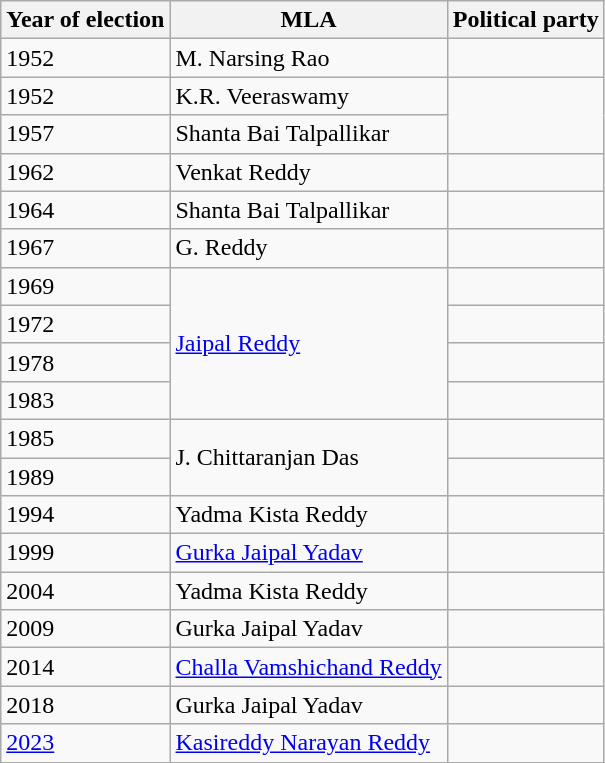<table class="wikitable sortable">
<tr>
<th>Year of election</th>
<th>MLA</th>
<th colspan="2">Political party</th>
</tr>
<tr>
<td>1952</td>
<td>M. Narsing Rao</td>
<td></td>
</tr>
<tr>
<td>1952</td>
<td>K.R. Veeraswamy</td>
</tr>
<tr>
<td>1957</td>
<td>Shanta Bai Talpallikar</td>
</tr>
<tr>
<td>1962</td>
<td>Venkat Reddy</td>
<td></td>
</tr>
<tr>
<td>1964</td>
<td>Shanta Bai Talpallikar</td>
<td></td>
</tr>
<tr>
<td>1967</td>
<td>G. Reddy</td>
<td></td>
</tr>
<tr>
<td>1969</td>
<td rowspan=4><a href='#'>Jaipal Reddy</a></td>
<td></td>
</tr>
<tr>
<td>1972</td>
</tr>
<tr>
<td>1978</td>
<td></td>
</tr>
<tr>
<td>1983</td>
</tr>
<tr>
<td>1985</td>
<td rowspan=2>J. Chittaranjan Das</td>
<td></td>
</tr>
<tr>
<td>1989</td>
</tr>
<tr>
<td>1994</td>
<td>Yadma Kista Reddy</td>
<td></td>
</tr>
<tr>
<td>1999</td>
<td><a href='#'>Gurka Jaipal Yadav</a></td>
<td></td>
</tr>
<tr>
<td>2004</td>
<td>Yadma Kista Reddy</td>
<td></td>
</tr>
<tr>
<td>2009</td>
<td>Gurka Jaipal Yadav</td>
<td></td>
</tr>
<tr>
<td>2014</td>
<td><a href='#'>Challa Vamshichand Reddy</a></td>
<td></td>
</tr>
<tr>
<td>2018</td>
<td>Gurka Jaipal Yadav</td>
<td></td>
</tr>
<tr>
<td><a href='#'>2023</a></td>
<td><a href='#'>Kasireddy Narayan Reddy</a></td>
<td></td>
</tr>
<tr>
</tr>
</table>
